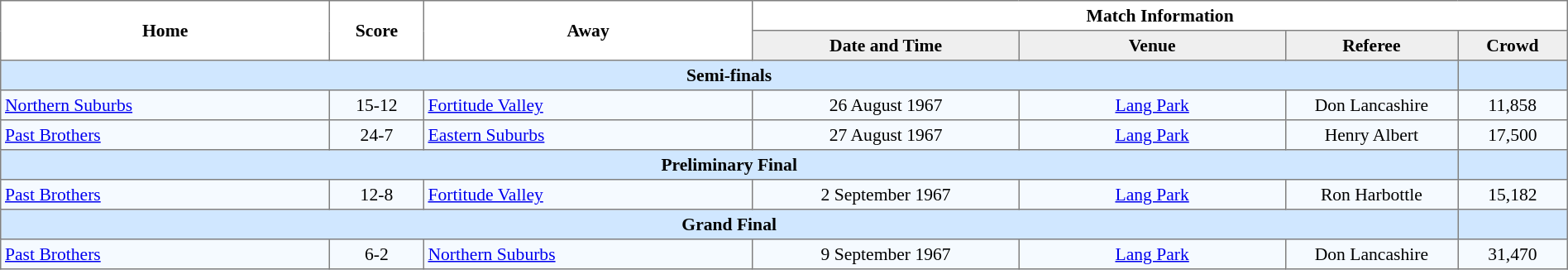<table border="1" cellpadding="3" cellspacing="0" width="100%" style="border-collapse:collapse; font-size:90%; text-align:center;">
<tr>
<th rowspan="2" width="21%">Home</th>
<th rowspan="2" width="6%">Score</th>
<th rowspan="2" width="21%">Away</th>
<th colspan="5">Match Information</th>
</tr>
<tr bgcolor="#EFEFEF">
<th width="17%">Date and Time</th>
<th width="17%">Venue</th>
<th width="11%">Referee</th>
<th>Crowd</th>
</tr>
<tr bgcolor="#D0E7FF">
<td colspan="6"><strong>Semi-finals</strong></td>
<td></td>
</tr>
<tr bgcolor="#F5FAFF">
<td align="left"> <a href='#'>Northern Suburbs</a></td>
<td>15-12</td>
<td align="left"> <a href='#'>Fortitude Valley</a></td>
<td>26 August 1967</td>
<td><a href='#'>Lang Park</a></td>
<td>Don Lancashire</td>
<td>11,858</td>
</tr>
<tr bgcolor="#F5FAFF">
<td align="left"> <a href='#'>Past Brothers</a></td>
<td>24-7</td>
<td align="left"> <a href='#'>Eastern Suburbs</a></td>
<td>27 August 1967</td>
<td><a href='#'>Lang Park</a></td>
<td>Henry Albert</td>
<td>17,500</td>
</tr>
<tr bgcolor="#D0E7FF">
<td colspan="6"><strong>Preliminary Final</strong></td>
<td></td>
</tr>
<tr bgcolor="#F5FAFF">
<td align="left"> <a href='#'>Past Brothers</a></td>
<td>12-8</td>
<td align="left"> <a href='#'>Fortitude Valley</a></td>
<td>2 September 1967</td>
<td><a href='#'>Lang Park</a></td>
<td>Ron Harbottle</td>
<td>15,182</td>
</tr>
<tr bgcolor="#D0E7FF">
<td colspan="6"><strong>Grand Final</strong></td>
<td></td>
</tr>
<tr bgcolor="#F5FAFF">
<td align="left"> <a href='#'>Past Brothers</a></td>
<td>6-2</td>
<td align="left"> <a href='#'>Northern Suburbs</a></td>
<td>9 September 1967</td>
<td><a href='#'>Lang Park</a></td>
<td>Don Lancashire</td>
<td>31,470</td>
</tr>
</table>
